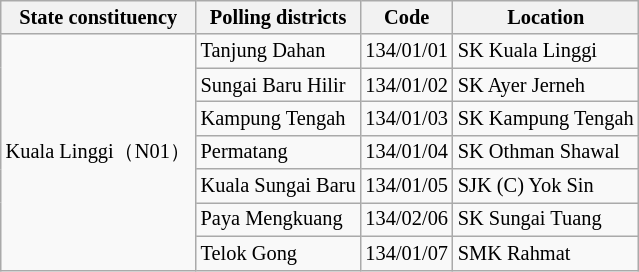<table class="wikitable sortable mw-collapsible" style="white-space:nowrap;font-size:85%">
<tr>
<th>State constituency</th>
<th>Polling districts</th>
<th>Code</th>
<th>Location</th>
</tr>
<tr>
<td rowspan="7">Kuala Linggi（N01）</td>
<td>Tanjung Dahan</td>
<td>134/01/01</td>
<td>SK Kuala Linggi</td>
</tr>
<tr>
<td>Sungai Baru Hilir</td>
<td>134/01/02</td>
<td>SK Ayer Jerneh</td>
</tr>
<tr>
<td>Kampung Tengah</td>
<td>134/01/03</td>
<td>SK Kampung Tengah</td>
</tr>
<tr>
<td>Permatang</td>
<td>134/01/04</td>
<td>SK Othman Shawal</td>
</tr>
<tr>
<td>Kuala Sungai Baru</td>
<td>134/01/05</td>
<td>SJK (C) Yok Sin</td>
</tr>
<tr>
<td>Paya Mengkuang</td>
<td>134/02/06</td>
<td>SK Sungai Tuang</td>
</tr>
<tr>
<td>Telok Gong</td>
<td>134/01/07</td>
<td>SMK Rahmat</td>
</tr>
</table>
